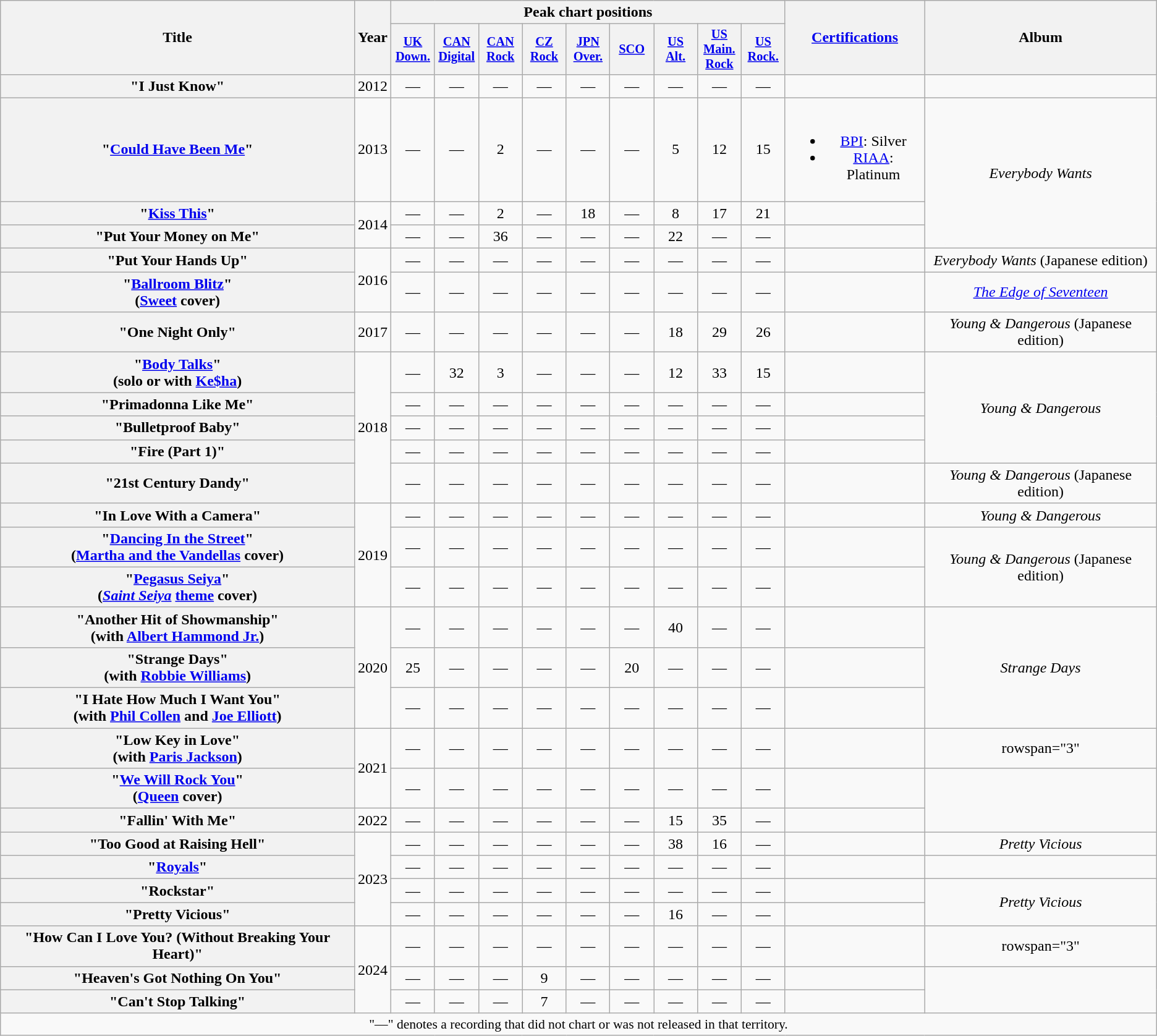<table class="wikitable plainrowheaders" style="text-align:center;">
<tr>
<th scope="col" rowspan="2">Title</th>
<th scope="col" rowspan="2">Year</th>
<th scope="col" colspan="9">Peak chart positions</th>
<th scope="col" rowspan="2"><a href='#'>Certifications</a></th>
<th scope="col" rowspan="2">Album</th>
</tr>
<tr>
<th scope="col" style="width:3em;font-size:85%;"><a href='#'>UK<br>Down.</a><br></th>
<th scope="col" style="width:3em;font-size:85%;"><a href='#'>CAN<br>Digital</a><br></th>
<th scope="col" style="width:3em;font-size:85%;"><a href='#'>CAN<br>Rock</a><br></th>
<th scope="col" style="width:3em;font-size:85%;"><a href='#'>CZ<br>Rock</a><br></th>
<th scope="col" style="width:3em;font-size:85%;"><a href='#'>JPN<br>Over.</a><br></th>
<th scope="col" style="width:3em;font-size:85%;"><a href='#'>SCO</a><br></th>
<th scope="col" style="width:3em;font-size:85%;"><a href='#'>US<br>Alt.</a><br></th>
<th scope="col" style="width:3em;font-size:85%;"><a href='#'>US<br>Main.<br>Rock</a><br></th>
<th scope="col" style="width:3em;font-size:85%;"><a href='#'>US<br>Rock.</a><br></th>
</tr>
<tr>
<th scope="row">"I Just Know"</th>
<td style="text-align:center;">2012</td>
<td>—</td>
<td>—</td>
<td>—</td>
<td>—</td>
<td>—</td>
<td>—</td>
<td>—</td>
<td>—</td>
<td>—</td>
<td></td>
<td></td>
</tr>
<tr>
<th scope="row">"<a href='#'>Could Have Been Me</a>"</th>
<td>2013</td>
<td>—</td>
<td>—</td>
<td>2</td>
<td>—</td>
<td>—</td>
<td>—</td>
<td>5</td>
<td>12</td>
<td>15</td>
<td><br><ul><li><a href='#'>BPI</a>: Silver</li><li><a href='#'>RIAA</a>: Platinum</li></ul></td>
<td rowspan="3" style="text-align:center;"><em>Everybody Wants</em></td>
</tr>
<tr>
<th scope="row">"<a href='#'>Kiss This</a>"</th>
<td rowspan="2" style="text-align:center;">2014</td>
<td>—</td>
<td>—</td>
<td>2</td>
<td>—</td>
<td>18</td>
<td>—</td>
<td>8</td>
<td>17</td>
<td>21</td>
<td></td>
</tr>
<tr>
<th scope="row">"Put Your Money on Me"</th>
<td>—</td>
<td>—</td>
<td>36</td>
<td>—</td>
<td>—</td>
<td>—</td>
<td>22</td>
<td>—</td>
<td>—</td>
<td></td>
</tr>
<tr>
<th scope="row">"Put Your Hands Up"</th>
<td rowspan="2" style="text-align:center;">2016</td>
<td>—</td>
<td>—</td>
<td>—</td>
<td>—</td>
<td>—</td>
<td>—</td>
<td>—</td>
<td>—</td>
<td>—</td>
<td></td>
<td><em>Everybody Wants</em> (Japanese edition)</td>
</tr>
<tr>
<th scope="row">"<a href='#'>Ballroom Blitz</a>"<br><span>(<a href='#'>Sweet</a> cover)</span></th>
<td>—</td>
<td>—</td>
<td>—</td>
<td>—</td>
<td>—</td>
<td>—</td>
<td>—</td>
<td>—</td>
<td>—</td>
<td></td>
<td><em><a href='#'>The Edge of Seventeen</a></em></td>
</tr>
<tr>
<th scope="row">"One Night Only"</th>
<td style="text-align:center;">2017</td>
<td>—</td>
<td>—</td>
<td>—</td>
<td>—</td>
<td>—</td>
<td>—</td>
<td>18</td>
<td>29</td>
<td>26</td>
<td></td>
<td><em>Young & Dangerous</em> (Japanese edition)</td>
</tr>
<tr>
<th scope="row">"<a href='#'>Body Talks</a>" <br><span>(solo or with <a href='#'>Ke$ha</a>)</span></th>
<td rowspan="5" style="text-align:center;">2018</td>
<td>—</td>
<td>32</td>
<td>3</td>
<td>—</td>
<td>—</td>
<td>—</td>
<td>12</td>
<td>33</td>
<td>15</td>
<td></td>
<td rowspan="4"><em>Young & Dangerous</em></td>
</tr>
<tr>
<th scope="row">"Primadonna Like Me"</th>
<td>—</td>
<td>—</td>
<td>—</td>
<td>—</td>
<td>—</td>
<td>—</td>
<td>—</td>
<td>—</td>
<td>—</td>
<td></td>
</tr>
<tr>
<th scope="row">"Bulletproof Baby"</th>
<td>—</td>
<td>—</td>
<td>—</td>
<td>—</td>
<td>—</td>
<td>—</td>
<td>—</td>
<td>—</td>
<td>—</td>
<td></td>
</tr>
<tr>
<th scope="row">"Fire (Part 1)"</th>
<td>—</td>
<td>—</td>
<td>—</td>
<td>—</td>
<td>—</td>
<td>—</td>
<td>—</td>
<td>—</td>
<td>—</td>
<td></td>
</tr>
<tr>
<th scope="row">"21st Century Dandy"</th>
<td>—</td>
<td>—</td>
<td>—</td>
<td>—</td>
<td>—</td>
<td>—</td>
<td>—</td>
<td>—</td>
<td>—</td>
<td></td>
<td><em>Young & Dangerous</em> (Japanese edition)</td>
</tr>
<tr>
<th scope="row">"In Love With a Camera"</th>
<td rowspan="3" style="text-align:center;">2019</td>
<td>—</td>
<td>—</td>
<td>—</td>
<td>—</td>
<td>—</td>
<td>—</td>
<td>—</td>
<td>—</td>
<td>—</td>
<td></td>
<td><em>Young & Dangerous</em></td>
</tr>
<tr>
<th scope="row">"<a href='#'>Dancing In the Street</a>"<br><span>(<a href='#'>Martha and the Vandellas</a> cover)</span></th>
<td>—</td>
<td>—</td>
<td>—</td>
<td>—</td>
<td>—</td>
<td>—</td>
<td>—</td>
<td>—</td>
<td>—</td>
<td></td>
<td rowspan="2"><em>Young & Dangerous</em> (Japanese edition)</td>
</tr>
<tr>
<th scope="row">"<a href='#'>Pegasus Seiya</a>"<br><span>(<em><a href='#'>Saint Seiya</a></em> <a href='#'>theme</a> cover)</span></th>
<td>—</td>
<td>—</td>
<td>—</td>
<td>—</td>
<td>—</td>
<td>—</td>
<td>—</td>
<td>—</td>
<td>—</td>
<td></td>
</tr>
<tr>
<th scope="row">"Another Hit of Showmanship" <br><span>(with <a href='#'>Albert Hammond Jr.</a>)</span></th>
<td rowspan="3">2020</td>
<td>—</td>
<td>—</td>
<td>—</td>
<td>—</td>
<td>—</td>
<td>—</td>
<td>40</td>
<td>—</td>
<td>—</td>
<td></td>
<td rowspan="3"><em>Strange Days</em></td>
</tr>
<tr>
<th scope="row">"Strange Days" <br><span>(with <a href='#'>Robbie Williams</a>)</span></th>
<td>25</td>
<td>—</td>
<td>—</td>
<td>—</td>
<td>—</td>
<td>20</td>
<td>—</td>
<td>—</td>
<td>—</td>
<td></td>
</tr>
<tr>
<th scope="row">"I Hate How Much I Want You" <br><span>(with <a href='#'>Phil Collen</a> and <a href='#'>Joe Elliott</a>)</span></th>
<td>—</td>
<td>—</td>
<td>—</td>
<td>—</td>
<td>—</td>
<td>—</td>
<td>—</td>
<td>—</td>
<td>—</td>
<td></td>
</tr>
<tr>
<th scope="row">"Low Key in Love" <br><span>(with <a href='#'>Paris Jackson</a>)</span></th>
<td rowspan="2">2021</td>
<td>—</td>
<td>—</td>
<td>—</td>
<td>—</td>
<td>—</td>
<td>—</td>
<td>—</td>
<td>—</td>
<td>—</td>
<td></td>
<td>rowspan="3" </td>
</tr>
<tr>
<th scope="row">"<a href='#'>We Will Rock You</a>" <br><span>(<a href='#'>Queen</a> cover)</span></th>
<td>—</td>
<td>—</td>
<td>—</td>
<td>—</td>
<td>—</td>
<td>—</td>
<td>—</td>
<td>—</td>
<td>—</td>
<td></td>
</tr>
<tr>
<th scope="row">"Fallin' With Me" <br><span></span></th>
<td>2022</td>
<td>—</td>
<td>—</td>
<td>—</td>
<td>—</td>
<td>—</td>
<td>—</td>
<td>15</td>
<td>35</td>
<td>—</td>
<td></td>
</tr>
<tr>
<th scope="row">"Too Good at Raising Hell"</th>
<td rowspan="4">2023</td>
<td>—</td>
<td>—</td>
<td>—</td>
<td>—</td>
<td>—</td>
<td>—</td>
<td>38</td>
<td>16</td>
<td>—</td>
<td></td>
<td><em>Pretty Vicious</em></td>
</tr>
<tr>
<th scope="row">"<a href='#'>Royals</a>"<br> </th>
<td>—</td>
<td>—</td>
<td>—</td>
<td>—</td>
<td>—</td>
<td>—</td>
<td>—</td>
<td>—</td>
<td>—</td>
<td></td>
<td></td>
</tr>
<tr>
<th scope="row">"Rockstar"</th>
<td>—</td>
<td>—</td>
<td>—</td>
<td>—</td>
<td>—</td>
<td>—</td>
<td>—</td>
<td>—</td>
<td>—</td>
<td></td>
<td rowspan="2"><em>Pretty Vicious</em></td>
</tr>
<tr>
<th scope="row">"Pretty Vicious"</th>
<td>—</td>
<td>—</td>
<td>—</td>
<td>—</td>
<td>—</td>
<td>—</td>
<td>16</td>
<td>—</td>
<td>—</td>
<td></td>
</tr>
<tr>
<th scope="row">"How Can I Love You? (Without Breaking Your Heart)"</th>
<td rowspan="3">2024</td>
<td>—</td>
<td>—</td>
<td>—</td>
<td>—</td>
<td>—</td>
<td>—</td>
<td>—</td>
<td>—</td>
<td>—</td>
<td></td>
<td>rowspan="3" </td>
</tr>
<tr>
<th scope="row">"Heaven's Got Nothing On You"</th>
<td>—</td>
<td>—</td>
<td>—</td>
<td>9</td>
<td>—</td>
<td>—</td>
<td>—</td>
<td>—</td>
<td>—</td>
<td></td>
</tr>
<tr>
<th scope="row">"Can't Stop Talking"</th>
<td>—</td>
<td>—</td>
<td>—</td>
<td>7</td>
<td>—</td>
<td>—</td>
<td>—</td>
<td>—</td>
<td>—</td>
<td></td>
</tr>
<tr>
<td colspan="14" style="font-size:90%">"—" denotes a recording that did not chart or was not released in that territory.</td>
</tr>
</table>
